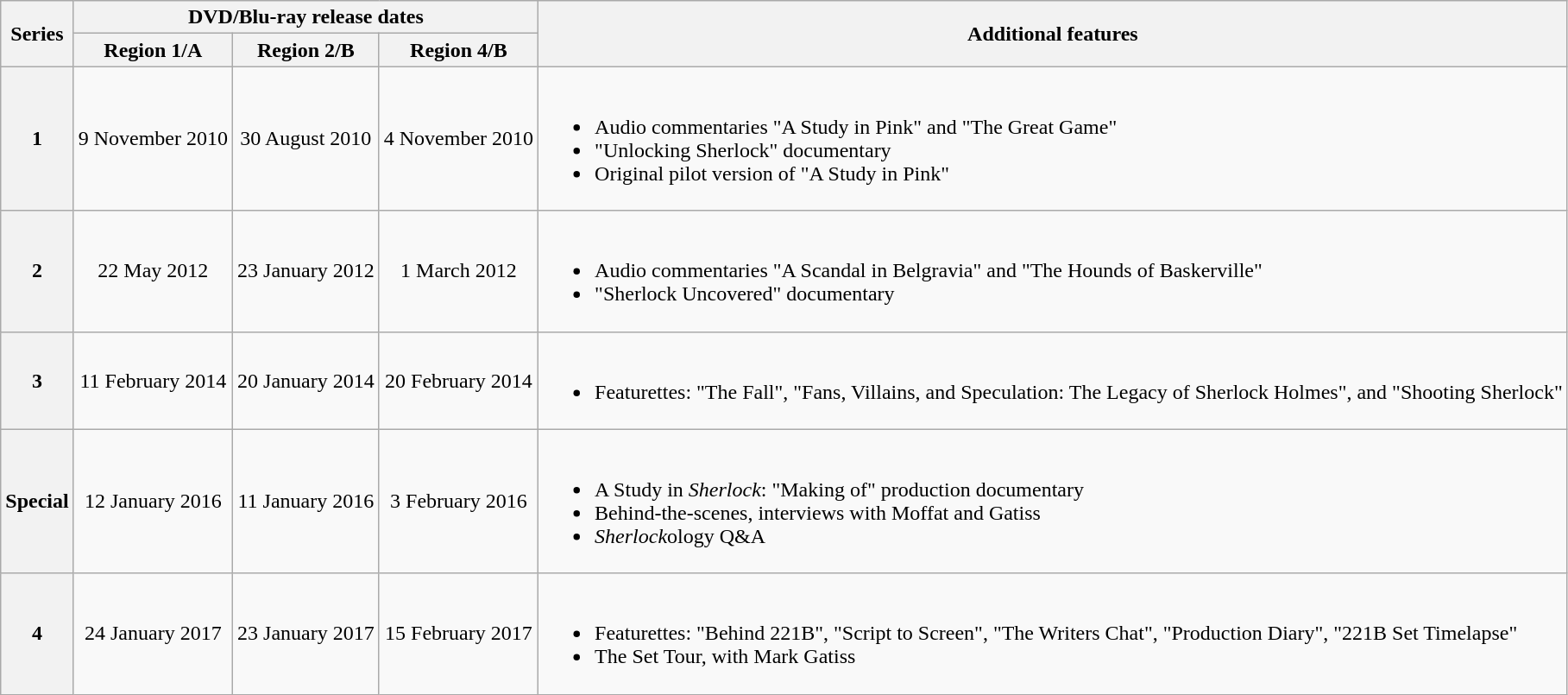<table class="wikitable" style="text-align:center">
<tr>
<th rowspan="2">Series</th>
<th colspan="3">DVD/Blu-ray release dates</th>
<th rowspan="2">Additional features</th>
</tr>
<tr>
<th>Region 1/A</th>
<th>Region 2/B</th>
<th>Region 4/B</th>
</tr>
<tr>
<th>1</th>
<td>9 November 2010</td>
<td>30 August 2010</td>
<td>4 November 2010</td>
<td style="text-align:left"><br><ul><li>Audio commentaries "A Study in Pink" and "The Great Game"</li><li>"Unlocking Sherlock" documentary</li><li>Original pilot version of "A Study in Pink"</li></ul></td>
</tr>
<tr>
<th>2</th>
<td>22 May 2012</td>
<td>23 January 2012</td>
<td>1 March 2012</td>
<td style="text-align:left"><br><ul><li>Audio commentaries "A Scandal in Belgravia" and "The Hounds of Baskerville"</li><li>"Sherlock Uncovered" documentary</li></ul></td>
</tr>
<tr>
<th>3</th>
<td>11 February 2014</td>
<td>20 January 2014</td>
<td>20 February 2014</td>
<td style="text-align:left"><br><ul><li>Featurettes: "The Fall", "Fans, Villains, and Speculation: The Legacy of Sherlock Holmes", and "Shooting Sherlock"</li></ul></td>
</tr>
<tr>
<th>Special</th>
<td>12 January 2016</td>
<td>11 January 2016</td>
<td>3 February 2016</td>
<td style="text-align:left"><br><ul><li>A Study in <em>Sherlock</em>: "Making of" production documentary</li><li>Behind-the-scenes, interviews with Moffat and Gatiss</li><li><em>Sherlock</em>ology Q&A</li></ul></td>
</tr>
<tr>
<th>4</th>
<td>24 January 2017</td>
<td>23 January 2017</td>
<td>15 February 2017</td>
<td style="text-align:left"><br><ul><li>Featurettes: "Behind 221B", "Script to Screen", "The Writers Chat", "Production Diary", "221B Set Timelapse"</li><li>The Set Tour, with Mark Gatiss</li></ul></td>
</tr>
</table>
